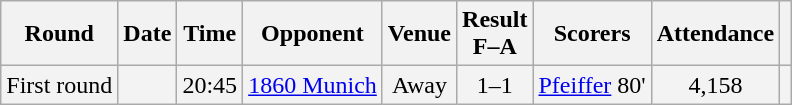<table class="wikitable" style="text-align:center">
<tr>
<th>Round</th>
<th>Date</th>
<th>Time</th>
<th>Opponent</th>
<th>Venue</th>
<th>Result<br>F–A</th>
<th>Scorers</th>
<th>Attendance</th>
<th></th>
</tr>
<tr bgcolor="#f3f3f3">
<td>First round</td>
<td></td>
<td>20:45</td>
<td><a href='#'>1860 Munich</a></td>
<td>Away</td>
<td>1–1<br></td>
<td><a href='#'>Pfeiffer</a> 80'</td>
<td>4,158</td>
<td></td>
</tr>
</table>
